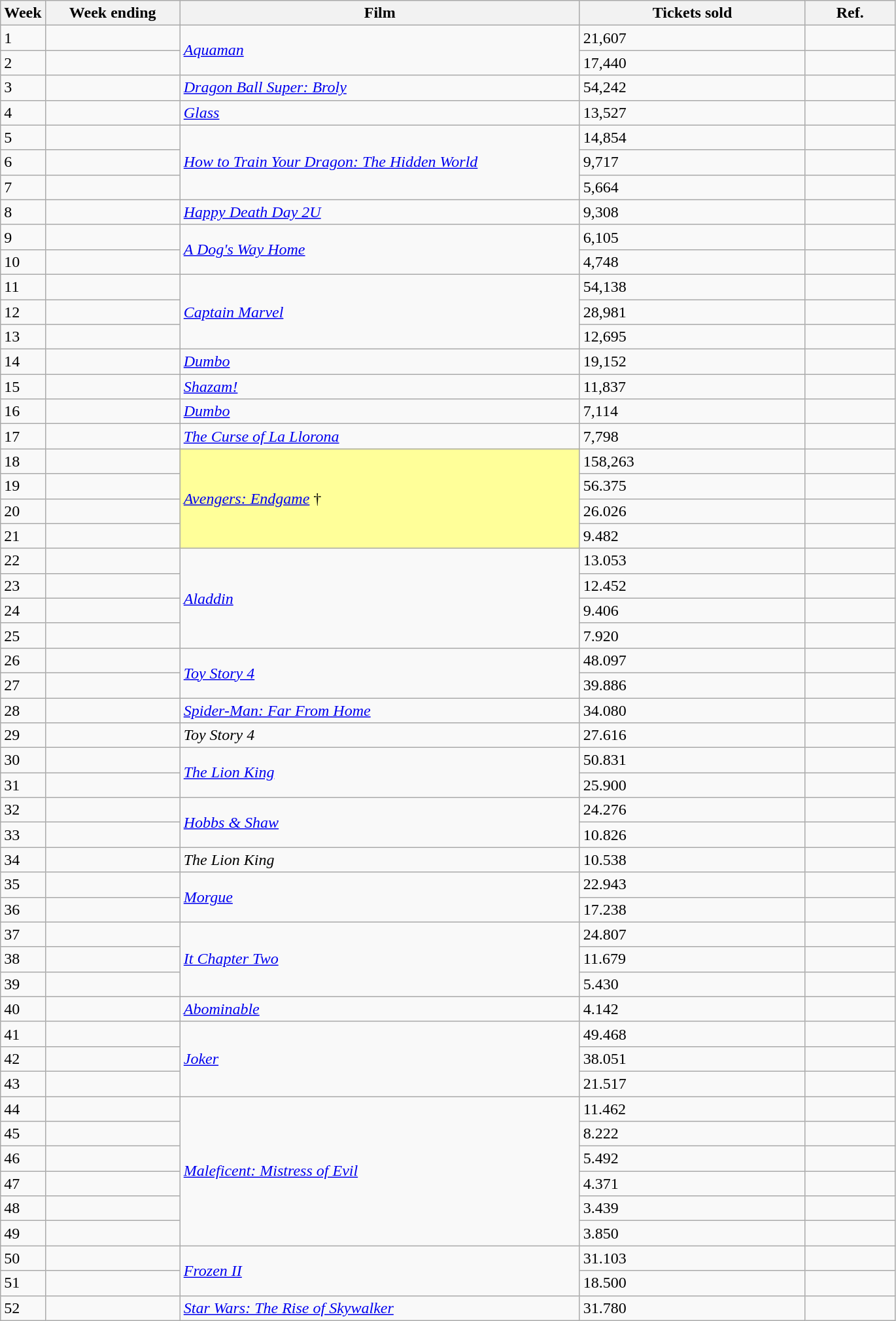<table class="wikitable sortable">
<tr>
<th width="5%">Week</th>
<th abbr="Date" style="width:130px">Week ending</th>
<th style="width:400px">Film</th>
<th>Tickets sold</th>
<th>Ref.</th>
</tr>
<tr>
<td>1</td>
<td></td>
<td rowspan="2"><em><a href='#'>Aquaman</a></em></td>
<td>21,607</td>
<td></td>
</tr>
<tr>
<td>2</td>
<td></td>
<td>17,440</td>
<td></td>
</tr>
<tr>
<td>3</td>
<td></td>
<td><em><a href='#'>Dragon Ball Super: Broly</a></em></td>
<td>54,242</td>
<td></td>
</tr>
<tr>
<td>4</td>
<td></td>
<td><em><a href='#'>Glass</a></em></td>
<td>13,527</td>
<td></td>
</tr>
<tr>
<td>5</td>
<td></td>
<td rowspan="3"><em><a href='#'>How to Train Your Dragon: The Hidden World</a></em></td>
<td>14,854</td>
<td></td>
</tr>
<tr>
<td>6</td>
<td></td>
<td>9,717</td>
<td></td>
</tr>
<tr>
<td>7</td>
<td></td>
<td>5,664</td>
<td></td>
</tr>
<tr>
<td>8</td>
<td></td>
<td><em><a href='#'>Happy Death Day 2U</a></em></td>
<td>9,308</td>
<td></td>
</tr>
<tr>
<td>9</td>
<td></td>
<td rowspan="2"><em><a href='#'>A Dog's Way Home</a></em></td>
<td>6,105</td>
<td></td>
</tr>
<tr>
<td>10</td>
<td></td>
<td>4,748</td>
<td></td>
</tr>
<tr>
<td>11</td>
<td></td>
<td rowspan="3"><em><a href='#'>Captain Marvel</a></em></td>
<td>54,138</td>
<td></td>
</tr>
<tr>
<td>12</td>
<td></td>
<td>28,981</td>
<td></td>
</tr>
<tr>
<td>13</td>
<td></td>
<td>12,695</td>
<td></td>
</tr>
<tr>
<td>14</td>
<td></td>
<td><em><a href='#'>Dumbo</a></em></td>
<td>19,152</td>
<td></td>
</tr>
<tr>
<td>15</td>
<td></td>
<td><em><a href='#'>Shazam!</a></em></td>
<td>11,837</td>
<td></td>
</tr>
<tr>
<td>16</td>
<td></td>
<td><em><a href='#'>Dumbo</a></em></td>
<td>7,114</td>
<td></td>
</tr>
<tr>
<td>17</td>
<td></td>
<td><em><a href='#'>The Curse of La Llorona</a></em></td>
<td>7,798</td>
<td></td>
</tr>
<tr>
<td>18</td>
<td></td>
<td rowspan="4" style="background-color:#FFFF99"><em><a href='#'>Avengers: Endgame</a></em> †</td>
<td>158,263</td>
<td></td>
</tr>
<tr>
<td>19</td>
<td></td>
<td>56.375</td>
<td></td>
</tr>
<tr>
<td>20</td>
<td></td>
<td>26.026</td>
<td></td>
</tr>
<tr>
<td>21</td>
<td></td>
<td>9.482</td>
<td></td>
</tr>
<tr>
<td>22</td>
<td></td>
<td rowspan="4"><em><a href='#'>Aladdin</a></em></td>
<td>13.053</td>
<td></td>
</tr>
<tr>
<td>23</td>
<td></td>
<td>12.452</td>
<td></td>
</tr>
<tr>
<td>24</td>
<td></td>
<td>9.406</td>
<td></td>
</tr>
<tr>
<td>25</td>
<td></td>
<td>7.920</td>
<td></td>
</tr>
<tr>
<td>26</td>
<td></td>
<td rowspan="2"><em><a href='#'>Toy Story 4</a></em></td>
<td>48.097</td>
<td></td>
</tr>
<tr>
<td>27</td>
<td></td>
<td>39.886</td>
<td></td>
</tr>
<tr>
<td>28</td>
<td></td>
<td rowspan="1"><em><a href='#'>Spider-Man: Far From Home</a></em></td>
<td>34.080</td>
<td></td>
</tr>
<tr>
<td>29</td>
<td></td>
<td rowspan="1"><em>Toy Story 4</em></td>
<td>27.616</td>
<td></td>
</tr>
<tr>
<td>30</td>
<td></td>
<td rowspan="2"><em><a href='#'>The Lion King</a></em></td>
<td>50.831</td>
<td></td>
</tr>
<tr>
<td>31</td>
<td></td>
<td>25.900</td>
<td></td>
</tr>
<tr>
<td>32</td>
<td></td>
<td rowspan="2"><em><a href='#'>Hobbs & Shaw</a></em></td>
<td>24.276</td>
<td></td>
</tr>
<tr>
<td>33</td>
<td></td>
<td>10.826</td>
<td></td>
</tr>
<tr>
<td>34</td>
<td></td>
<td rowspan="1"><em>The Lion King</em></td>
<td>10.538</td>
<td></td>
</tr>
<tr>
<td>35</td>
<td></td>
<td rowspan="2"><em><a href='#'>Morgue</a></em></td>
<td>22.943</td>
<td></td>
</tr>
<tr>
<td>36</td>
<td></td>
<td>17.238</td>
<td></td>
</tr>
<tr>
<td>37</td>
<td></td>
<td rowspan="3"><em><a href='#'>It Chapter Two</a></em></td>
<td>24.807</td>
<td></td>
</tr>
<tr>
<td>38</td>
<td></td>
<td>11.679</td>
<td></td>
</tr>
<tr>
<td>39</td>
<td></td>
<td>5.430</td>
<td></td>
</tr>
<tr>
<td>40</td>
<td></td>
<td rowspan="1"><em><a href='#'>Abominable</a></em></td>
<td>4.142</td>
<td></td>
</tr>
<tr>
<td>41</td>
<td></td>
<td rowspan="3"><em><a href='#'>Joker</a></em></td>
<td>49.468</td>
<td></td>
</tr>
<tr>
<td>42</td>
<td></td>
<td>38.051</td>
<td></td>
</tr>
<tr>
<td>43</td>
<td></td>
<td>21.517</td>
<td></td>
</tr>
<tr>
<td>44</td>
<td></td>
<td rowspan="6"><em><a href='#'>Maleficent: Mistress of Evil</a></em></td>
<td>11.462</td>
<td></td>
</tr>
<tr>
<td>45</td>
<td></td>
<td>8.222</td>
<td></td>
</tr>
<tr>
<td>46</td>
<td></td>
<td>5.492</td>
<td></td>
</tr>
<tr>
<td>47</td>
<td></td>
<td>4.371</td>
<td></td>
</tr>
<tr>
<td>48</td>
<td></td>
<td>3.439</td>
<td></td>
</tr>
<tr>
<td>49</td>
<td></td>
<td>3.850</td>
<td></td>
</tr>
<tr>
<td>50</td>
<td></td>
<td rowspan="2"><em><a href='#'>Frozen II</a></em></td>
<td>31.103</td>
<td></td>
</tr>
<tr>
<td>51</td>
<td></td>
<td>18.500</td>
<td></td>
</tr>
<tr>
<td>52</td>
<td></td>
<td rowspan="1"><em><a href='#'>Star Wars: The Rise of Skywalker</a></em></td>
<td>31.780</td>
<td></td>
</tr>
</table>
